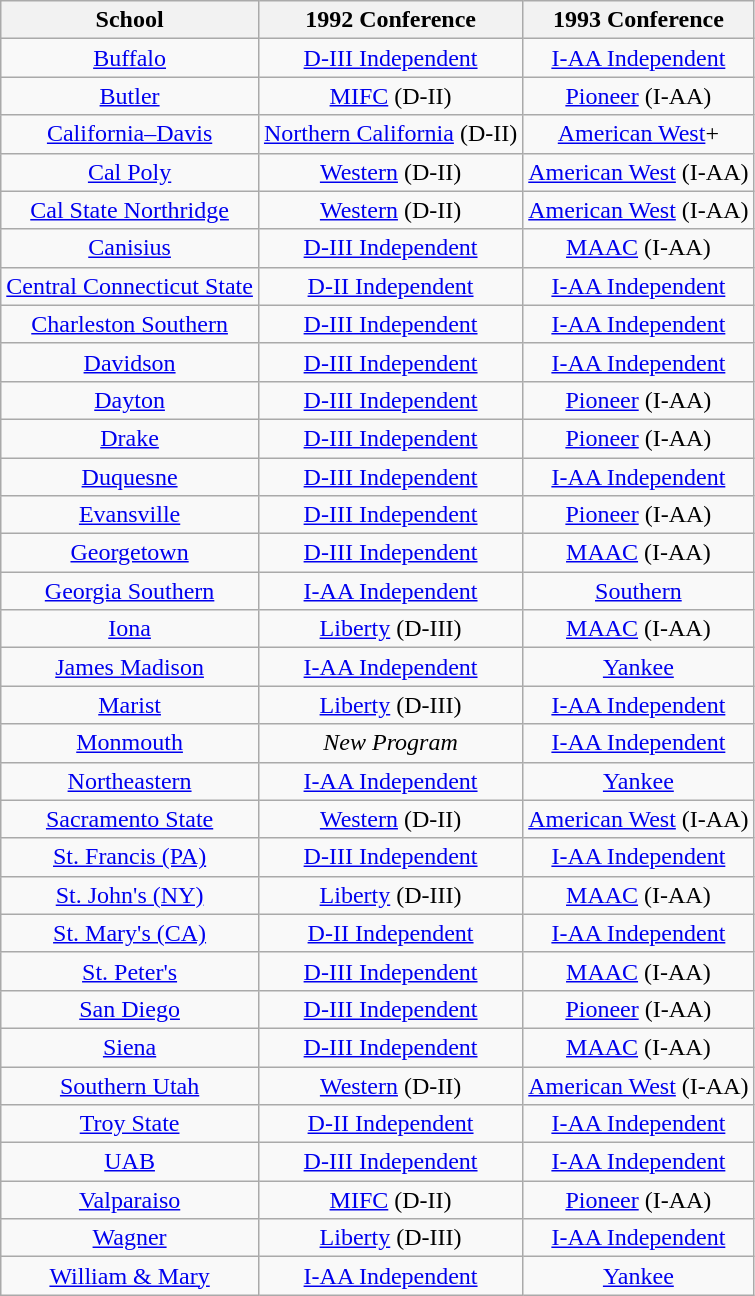<table class="wikitable sortable">
<tr>
<th>School</th>
<th>1992 Conference</th>
<th>1993 Conference</th>
</tr>
<tr style="text-align:center;">
<td><a href='#'>Buffalo</a></td>
<td><a href='#'>D-III Independent</a></td>
<td><a href='#'>I-AA Independent</a></td>
</tr>
<tr style="text-align:center;">
<td><a href='#'>Butler</a></td>
<td><a href='#'>MIFC</a> (D-II)</td>
<td><a href='#'>Pioneer</a> (I-AA)</td>
</tr>
<tr style="text-align:center;">
<td><a href='#'>California–Davis</a></td>
<td><a href='#'>Northern California</a> (D-II)</td>
<td><a href='#'>American West</a>+</td>
</tr>
<tr style="text-align:center;">
<td><a href='#'>Cal Poly</a></td>
<td><a href='#'>Western</a> (D-II)</td>
<td><a href='#'>American West</a> (I-AA)</td>
</tr>
<tr style="text-align:center;">
<td><a href='#'>Cal State Northridge</a></td>
<td><a href='#'>Western</a> (D-II)</td>
<td><a href='#'>American West</a> (I-AA)</td>
</tr>
<tr style="text-align:center;">
<td><a href='#'>Canisius</a></td>
<td><a href='#'>D-III Independent</a></td>
<td><a href='#'>MAAC</a> (I-AA)</td>
</tr>
<tr style="text-align:center;">
<td><a href='#'>Central Connecticut State</a></td>
<td><a href='#'>D-II Independent</a></td>
<td><a href='#'>I-AA Independent</a></td>
</tr>
<tr style="text-align:center;">
<td><a href='#'>Charleston Southern</a></td>
<td><a href='#'>D-III Independent</a></td>
<td><a href='#'>I-AA Independent</a></td>
</tr>
<tr style="text-align:center;">
<td><a href='#'>Davidson</a></td>
<td><a href='#'>D-III Independent</a></td>
<td><a href='#'>I-AA Independent</a></td>
</tr>
<tr style="text-align:center;">
<td><a href='#'>Dayton</a></td>
<td><a href='#'>D-III Independent</a></td>
<td><a href='#'>Pioneer</a> (I-AA)</td>
</tr>
<tr style="text-align:center;">
<td><a href='#'>Drake</a></td>
<td><a href='#'>D-III Independent</a></td>
<td><a href='#'>Pioneer</a> (I-AA)</td>
</tr>
<tr style="text-align:center;">
<td><a href='#'>Duquesne</a></td>
<td><a href='#'>D-III Independent</a></td>
<td><a href='#'>I-AA Independent</a></td>
</tr>
<tr style="text-align:center;">
<td><a href='#'>Evansville</a></td>
<td><a href='#'>D-III Independent</a></td>
<td><a href='#'>Pioneer</a> (I-AA)</td>
</tr>
<tr style="text-align:center;">
<td><a href='#'>Georgetown</a></td>
<td><a href='#'>D-III Independent</a></td>
<td><a href='#'>MAAC</a> (I-AA)</td>
</tr>
<tr style="text-align:center;">
<td><a href='#'>Georgia Southern</a></td>
<td><a href='#'>I-AA Independent</a></td>
<td><a href='#'>Southern</a></td>
</tr>
<tr style="text-align:center;">
<td><a href='#'>Iona</a></td>
<td><a href='#'>Liberty</a> (D-III)</td>
<td><a href='#'>MAAC</a> (I-AA)</td>
</tr>
<tr style="text-align:center;">
<td><a href='#'>James Madison</a></td>
<td><a href='#'>I-AA Independent</a></td>
<td><a href='#'>Yankee</a></td>
</tr>
<tr style="text-align:center;">
<td><a href='#'>Marist</a></td>
<td><a href='#'>Liberty</a> (D-III)</td>
<td><a href='#'>I-AA Independent</a></td>
</tr>
<tr style="text-align:center;">
<td><a href='#'>Monmouth</a></td>
<td><em>New Program</em></td>
<td><a href='#'>I-AA Independent</a></td>
</tr>
<tr style="text-align:center;">
<td><a href='#'>Northeastern</a></td>
<td><a href='#'>I-AA Independent</a></td>
<td><a href='#'>Yankee</a></td>
</tr>
<tr style="text-align:center;">
<td><a href='#'>Sacramento State</a></td>
<td><a href='#'>Western</a> (D-II)</td>
<td><a href='#'>American West</a> (I-AA)</td>
</tr>
<tr style="text-align:center;">
<td><a href='#'>St. Francis (PA)</a></td>
<td><a href='#'>D-III Independent</a></td>
<td><a href='#'>I-AA Independent</a></td>
</tr>
<tr style="text-align:center;">
<td><a href='#'>St. John's (NY)</a></td>
<td><a href='#'>Liberty</a> (D-III)</td>
<td><a href='#'>MAAC</a> (I-AA)</td>
</tr>
<tr style="text-align:center;">
<td><a href='#'>St. Mary's (CA)</a></td>
<td><a href='#'>D-II Independent</a></td>
<td><a href='#'>I-AA Independent</a></td>
</tr>
<tr style="text-align:center;">
<td><a href='#'>St. Peter's</a></td>
<td><a href='#'>D-III Independent</a></td>
<td><a href='#'>MAAC</a> (I-AA)</td>
</tr>
<tr style="text-align:center;">
<td><a href='#'>San Diego</a></td>
<td><a href='#'>D-III Independent</a></td>
<td><a href='#'>Pioneer</a> (I-AA)</td>
</tr>
<tr style="text-align:center;">
<td><a href='#'>Siena</a></td>
<td><a href='#'>D-III Independent</a></td>
<td><a href='#'>MAAC</a> (I-AA)</td>
</tr>
<tr style="text-align:center;">
<td><a href='#'>Southern Utah</a></td>
<td><a href='#'>Western</a> (D-II)</td>
<td><a href='#'>American West</a> (I-AA)</td>
</tr>
<tr style="text-align:center;">
<td><a href='#'>Troy State</a></td>
<td><a href='#'>D-II Independent</a></td>
<td><a href='#'>I-AA Independent</a></td>
</tr>
<tr style="text-align:center;">
<td><a href='#'>UAB</a></td>
<td><a href='#'>D-III Independent</a></td>
<td><a href='#'>I-AA Independent</a></td>
</tr>
<tr style="text-align:center;">
<td><a href='#'>Valparaiso</a></td>
<td><a href='#'>MIFC</a> (D-II)</td>
<td><a href='#'>Pioneer</a> (I-AA)</td>
</tr>
<tr style="text-align:center;">
<td><a href='#'>Wagner</a></td>
<td><a href='#'>Liberty</a> (D-III)</td>
<td><a href='#'>I-AA Independent</a></td>
</tr>
<tr style="text-align:center;">
<td><a href='#'>William & Mary</a></td>
<td><a href='#'>I-AA Independent</a></td>
<td><a href='#'>Yankee</a></td>
</tr>
</table>
